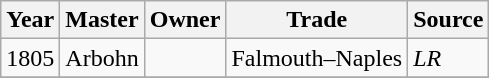<table class=" wikitable">
<tr>
<th>Year</th>
<th>Master</th>
<th>Owner</th>
<th>Trade</th>
<th>Source</th>
</tr>
<tr>
<td>1805</td>
<td>Arbohn</td>
<td></td>
<td>Falmouth–Naples</td>
<td><em>LR</em></td>
</tr>
<tr>
</tr>
</table>
